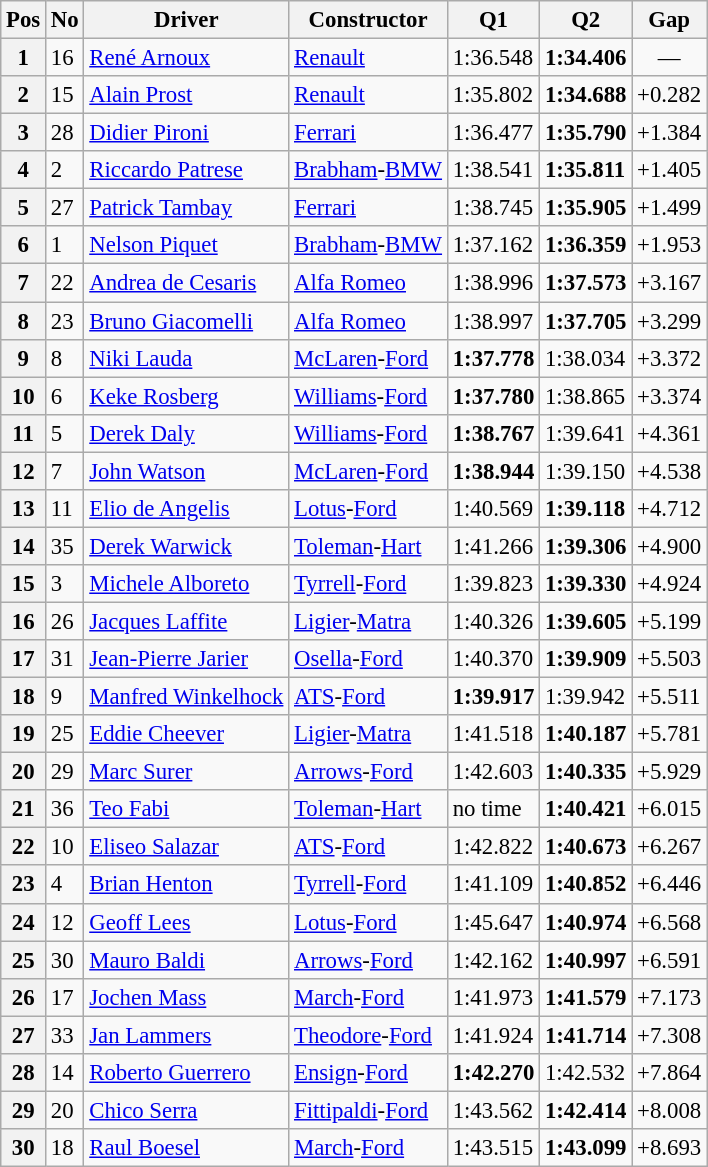<table class="wikitable sortable" style="font-size:95%;">
<tr>
<th>Pos</th>
<th>No</th>
<th>Driver</th>
<th>Constructor</th>
<th>Q1</th>
<th>Q2</th>
<th>Gap</th>
</tr>
<tr>
<th>1</th>
<td>16</td>
<td> <a href='#'>René Arnoux</a></td>
<td><a href='#'>Renault</a></td>
<td>1:36.548</td>
<td><strong>1:34.406</strong></td>
<td align="center">—</td>
</tr>
<tr>
<th>2</th>
<td>15</td>
<td> <a href='#'>Alain Prost</a></td>
<td><a href='#'>Renault</a></td>
<td>1:35.802</td>
<td><strong>1:34.688</strong></td>
<td>+0.282</td>
</tr>
<tr>
<th>3</th>
<td>28</td>
<td> <a href='#'>Didier Pironi</a></td>
<td><a href='#'>Ferrari</a></td>
<td>1:36.477</td>
<td><strong>1:35.790</strong></td>
<td>+1.384</td>
</tr>
<tr>
<th>4</th>
<td>2</td>
<td> <a href='#'>Riccardo Patrese</a></td>
<td><a href='#'>Brabham</a>-<a href='#'>BMW</a></td>
<td>1:38.541</td>
<td><strong>1:35.811</strong></td>
<td>+1.405</td>
</tr>
<tr>
<th>5</th>
<td>27</td>
<td> <a href='#'>Patrick Tambay</a></td>
<td><a href='#'>Ferrari</a></td>
<td>1:38.745</td>
<td><strong>1:35.905</strong></td>
<td>+1.499</td>
</tr>
<tr>
<th>6</th>
<td>1</td>
<td> <a href='#'>Nelson Piquet</a></td>
<td><a href='#'>Brabham</a>-<a href='#'>BMW</a></td>
<td>1:37.162</td>
<td><strong>1:36.359</strong></td>
<td>+1.953</td>
</tr>
<tr>
<th>7</th>
<td>22</td>
<td> <a href='#'>Andrea de Cesaris</a></td>
<td><a href='#'>Alfa Romeo</a></td>
<td>1:38.996</td>
<td><strong>1:37.573</strong></td>
<td>+3.167</td>
</tr>
<tr>
<th>8</th>
<td>23</td>
<td> <a href='#'>Bruno Giacomelli</a></td>
<td><a href='#'>Alfa Romeo</a></td>
<td>1:38.997</td>
<td><strong>1:37.705</strong></td>
<td>+3.299</td>
</tr>
<tr>
<th>9</th>
<td>8</td>
<td> <a href='#'>Niki Lauda</a></td>
<td><a href='#'>McLaren</a>-<a href='#'>Ford</a></td>
<td><strong>1:37.778</strong></td>
<td>1:38.034</td>
<td>+3.372</td>
</tr>
<tr>
<th>10</th>
<td>6</td>
<td> <a href='#'>Keke Rosberg</a></td>
<td><a href='#'>Williams</a>-<a href='#'>Ford</a></td>
<td><strong>1:37.780</strong></td>
<td>1:38.865</td>
<td>+3.374</td>
</tr>
<tr>
<th>11</th>
<td>5</td>
<td> <a href='#'>Derek Daly</a></td>
<td><a href='#'>Williams</a>-<a href='#'>Ford</a></td>
<td><strong>1:38.767</strong></td>
<td>1:39.641</td>
<td>+4.361</td>
</tr>
<tr>
<th>12</th>
<td>7</td>
<td> <a href='#'>John Watson</a></td>
<td><a href='#'>McLaren</a>-<a href='#'>Ford</a></td>
<td><strong>1:38.944</strong></td>
<td>1:39.150</td>
<td>+4.538</td>
</tr>
<tr>
<th>13</th>
<td>11</td>
<td> <a href='#'>Elio de Angelis</a></td>
<td><a href='#'>Lotus</a>-<a href='#'>Ford</a></td>
<td>1:40.569</td>
<td><strong>1:39.118</strong></td>
<td>+4.712</td>
</tr>
<tr>
<th>14</th>
<td>35</td>
<td> <a href='#'>Derek Warwick</a></td>
<td><a href='#'>Toleman</a>-<a href='#'>Hart</a></td>
<td>1:41.266</td>
<td><strong>1:39.306</strong></td>
<td>+4.900</td>
</tr>
<tr>
<th>15</th>
<td>3</td>
<td> <a href='#'>Michele Alboreto</a></td>
<td><a href='#'>Tyrrell</a>-<a href='#'>Ford</a></td>
<td>1:39.823</td>
<td><strong>1:39.330</strong></td>
<td>+4.924</td>
</tr>
<tr>
<th>16</th>
<td>26</td>
<td> <a href='#'>Jacques Laffite</a></td>
<td><a href='#'>Ligier</a>-<a href='#'>Matra</a></td>
<td>1:40.326</td>
<td><strong>1:39.605</strong></td>
<td>+5.199</td>
</tr>
<tr>
<th>17</th>
<td>31</td>
<td> <a href='#'>Jean-Pierre Jarier</a></td>
<td><a href='#'>Osella</a>-<a href='#'>Ford</a></td>
<td>1:40.370</td>
<td><strong>1:39.909</strong></td>
<td>+5.503</td>
</tr>
<tr>
<th>18</th>
<td>9</td>
<td> <a href='#'>Manfred Winkelhock</a></td>
<td><a href='#'>ATS</a>-<a href='#'>Ford</a></td>
<td><strong>1:39.917</strong></td>
<td>1:39.942</td>
<td>+5.511</td>
</tr>
<tr>
<th>19</th>
<td>25</td>
<td> <a href='#'>Eddie Cheever</a></td>
<td><a href='#'>Ligier</a>-<a href='#'>Matra</a></td>
<td>1:41.518</td>
<td><strong>1:40.187</strong></td>
<td>+5.781</td>
</tr>
<tr>
<th>20</th>
<td>29</td>
<td> <a href='#'>Marc Surer</a></td>
<td><a href='#'>Arrows</a>-<a href='#'>Ford</a></td>
<td>1:42.603</td>
<td><strong>1:40.335</strong></td>
<td>+5.929</td>
</tr>
<tr>
<th>21</th>
<td>36</td>
<td> <a href='#'>Teo Fabi</a></td>
<td><a href='#'>Toleman</a>-<a href='#'>Hart</a></td>
<td>no time</td>
<td><strong>1:40.421</strong></td>
<td>+6.015</td>
</tr>
<tr>
<th>22</th>
<td>10</td>
<td> <a href='#'>Eliseo Salazar</a></td>
<td><a href='#'>ATS</a>-<a href='#'>Ford</a></td>
<td>1:42.822</td>
<td><strong>1:40.673</strong></td>
<td>+6.267</td>
</tr>
<tr>
<th>23</th>
<td>4</td>
<td> <a href='#'>Brian Henton</a></td>
<td><a href='#'>Tyrrell</a>-<a href='#'>Ford</a></td>
<td>1:41.109</td>
<td><strong>1:40.852</strong></td>
<td>+6.446</td>
</tr>
<tr>
<th>24</th>
<td>12</td>
<td> <a href='#'>Geoff Lees</a></td>
<td><a href='#'>Lotus</a>-<a href='#'>Ford</a></td>
<td>1:45.647</td>
<td><strong>1:40.974</strong></td>
<td>+6.568</td>
</tr>
<tr>
<th>25</th>
<td>30</td>
<td> <a href='#'>Mauro Baldi</a></td>
<td><a href='#'>Arrows</a>-<a href='#'>Ford</a></td>
<td>1:42.162</td>
<td><strong>1:40.997</strong></td>
<td>+6.591</td>
</tr>
<tr>
<th>26</th>
<td>17</td>
<td> <a href='#'>Jochen Mass</a></td>
<td><a href='#'>March</a>-<a href='#'>Ford</a></td>
<td>1:41.973</td>
<td><strong>1:41.579</strong></td>
<td>+7.173</td>
</tr>
<tr>
<th>27</th>
<td>33</td>
<td> <a href='#'>Jan Lammers</a></td>
<td><a href='#'>Theodore</a>-<a href='#'>Ford</a></td>
<td>1:41.924</td>
<td><strong>1:41.714</strong></td>
<td>+7.308</td>
</tr>
<tr>
<th>28</th>
<td>14</td>
<td> <a href='#'>Roberto Guerrero</a></td>
<td><a href='#'>Ensign</a>-<a href='#'>Ford</a></td>
<td><strong>1:42.270</strong></td>
<td>1:42.532</td>
<td>+7.864</td>
</tr>
<tr>
<th>29</th>
<td>20</td>
<td> <a href='#'>Chico Serra</a></td>
<td><a href='#'>Fittipaldi</a>-<a href='#'>Ford</a></td>
<td>1:43.562</td>
<td><strong>1:42.414</strong></td>
<td>+8.008</td>
</tr>
<tr>
<th>30</th>
<td>18</td>
<td> <a href='#'>Raul Boesel</a></td>
<td><a href='#'>March</a>-<a href='#'>Ford</a></td>
<td>1:43.515</td>
<td><strong>1:43.099</strong></td>
<td>+8.693</td>
</tr>
</table>
